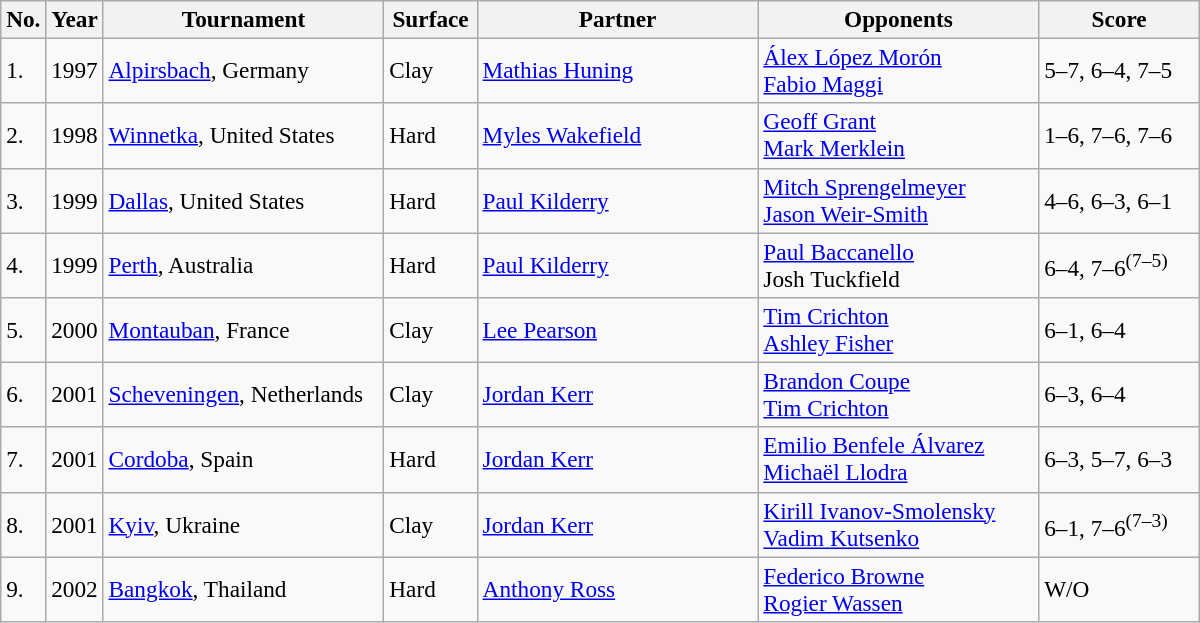<table class="sortable wikitable" style=font-size:97%>
<tr>
<th width=20>No.</th>
<th width=30>Year</th>
<th width=180>Tournament</th>
<th width=55>Surface</th>
<th width=180>Partner</th>
<th width=180>Opponents</th>
<th width=100>Score</th>
</tr>
<tr>
<td>1.</td>
<td>1997</td>
<td><a href='#'>Alpirsbach</a>, Germany</td>
<td>Clay</td>
<td> <a href='#'>Mathias Huning</a></td>
<td> <a href='#'>Álex López Morón</a><br> <a href='#'>Fabio Maggi</a></td>
<td>5–7, 6–4, 7–5</td>
</tr>
<tr>
<td>2.</td>
<td>1998</td>
<td><a href='#'>Winnetka</a>, United States</td>
<td>Hard</td>
<td> <a href='#'>Myles Wakefield</a></td>
<td> <a href='#'>Geoff Grant</a><br> <a href='#'>Mark Merklein</a></td>
<td>1–6, 7–6, 7–6</td>
</tr>
<tr>
<td>3.</td>
<td>1999</td>
<td><a href='#'>Dallas</a>, United States</td>
<td>Hard</td>
<td> <a href='#'>Paul Kilderry</a></td>
<td> <a href='#'>Mitch Sprengelmeyer</a><br> <a href='#'>Jason Weir-Smith</a></td>
<td>4–6, 6–3, 6–1</td>
</tr>
<tr>
<td>4.</td>
<td>1999</td>
<td><a href='#'>Perth</a>, Australia</td>
<td>Hard</td>
<td> <a href='#'>Paul Kilderry</a></td>
<td> <a href='#'>Paul Baccanello</a><br> Josh Tuckfield</td>
<td>6–4, 7–6<sup>(7–5)</sup></td>
</tr>
<tr>
<td>5.</td>
<td>2000</td>
<td><a href='#'>Montauban</a>, France</td>
<td>Clay</td>
<td> <a href='#'>Lee Pearson</a></td>
<td> <a href='#'>Tim Crichton</a><br> <a href='#'>Ashley Fisher</a></td>
<td>6–1, 6–4</td>
</tr>
<tr>
<td>6.</td>
<td>2001</td>
<td><a href='#'>Scheveningen</a>, Netherlands</td>
<td>Clay</td>
<td> <a href='#'>Jordan Kerr</a></td>
<td> <a href='#'>Brandon Coupe</a><br> <a href='#'>Tim Crichton</a></td>
<td>6–3, 6–4</td>
</tr>
<tr>
<td>7.</td>
<td>2001</td>
<td><a href='#'>Cordoba</a>, Spain</td>
<td>Hard</td>
<td> <a href='#'>Jordan Kerr</a></td>
<td> <a href='#'>Emilio Benfele Álvarez</a><br> <a href='#'>Michaël Llodra</a></td>
<td>6–3, 5–7, 6–3</td>
</tr>
<tr>
<td>8.</td>
<td>2001</td>
<td><a href='#'>Kyiv</a>, Ukraine</td>
<td>Clay</td>
<td> <a href='#'>Jordan Kerr</a></td>
<td> <a href='#'>Kirill Ivanov-Smolensky</a><br> <a href='#'>Vadim Kutsenko</a></td>
<td>6–1, 7–6<sup>(7–3)</sup></td>
</tr>
<tr>
<td>9.</td>
<td>2002</td>
<td><a href='#'>Bangkok</a>, Thailand</td>
<td>Hard</td>
<td> <a href='#'>Anthony Ross</a></td>
<td> <a href='#'>Federico Browne</a><br> <a href='#'>Rogier Wassen</a></td>
<td>W/O</td>
</tr>
</table>
